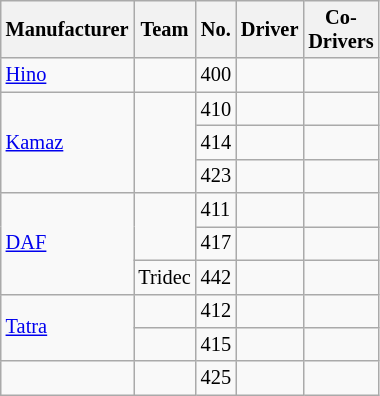<table class="wikitable" style="font-size:85%; ; width:15%">
<tr>
<th>Manufacturer</th>
<th>Team</th>
<th>No.</th>
<th>Driver</th>
<th>Co-Drivers</th>
</tr>
<tr>
<td> <a href='#'>Hino</a></td>
<td></td>
<td>400</td>
<td></td>
<td><br></td>
</tr>
<tr>
<td rowspan=3> <a href='#'>Kamaz</a></td>
<td rowspan=3></td>
<td>410</td>
<td></td>
<td><br></td>
</tr>
<tr>
<td>414</td>
<td></td>
<td><br></td>
</tr>
<tr>
<td>423</td>
<td></td>
<td><br></td>
</tr>
<tr>
<td rowspan=3> <a href='#'>DAF</a></td>
<td rowspan=2></td>
<td>411</td>
<td></td>
<td><br> </td>
</tr>
<tr>
<td>417</td>
<td></td>
<td><br> </td>
</tr>
<tr>
<td>Tridec</td>
<td>442</td>
<td></td>
<td><br></td>
</tr>
<tr>
<td rowspan=2> <a href='#'>Tatra</a></td>
<td></td>
<td>412</td>
<td></td>
<td><br></td>
</tr>
<tr>
<td></td>
<td>415</td>
<td></td>
<td><br></td>
</tr>
<tr>
<td></td>
<td></td>
<td>425</td>
<td></td>
<td><br></td>
</tr>
</table>
